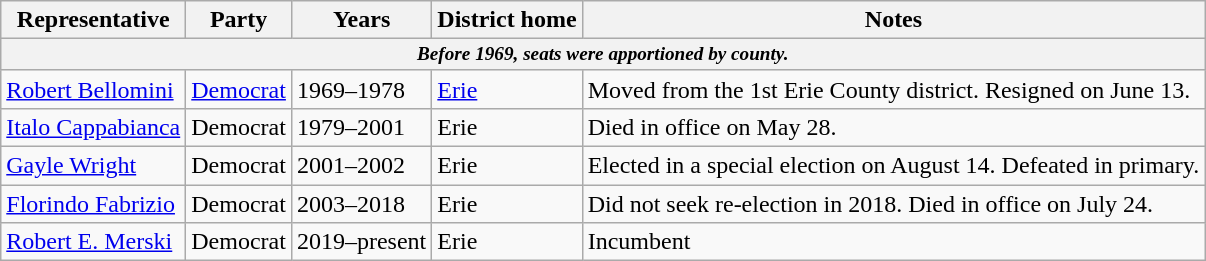<table class=wikitable>
<tr valign=bottom>
<th>Representative</th>
<th>Party</th>
<th>Years</th>
<th>District home</th>
<th>Notes</th>
</tr>
<tr>
<th colspan=5 style="font-size: 80%;"><em>Before 1969, seats were apportioned by county.</em></th>
</tr>
<tr>
<td><a href='#'>Robert Bellomini</a></td>
<td><a href='#'>Democrat</a></td>
<td>1969–1978</td>
<td><a href='#'>Erie</a></td>
<td>Moved from the 1st Erie County district. Resigned on June 13.</td>
</tr>
<tr>
<td><a href='#'>Italo Cappabianca</a></td>
<td>Democrat</td>
<td>1979–2001</td>
<td>Erie</td>
<td>Died in office on May 28.</td>
</tr>
<tr>
<td><a href='#'>Gayle Wright</a></td>
<td>Democrat</td>
<td>2001–2002</td>
<td>Erie</td>
<td>Elected in a special election on August 14. Defeated in primary.</td>
</tr>
<tr>
<td><a href='#'>Florindo Fabrizio</a></td>
<td>Democrat</td>
<td>2003–2018</td>
<td>Erie</td>
<td>Did not seek re-election in 2018. Died in office on July 24.</td>
</tr>
<tr>
<td><a href='#'>Robert E. Merski</a></td>
<td>Democrat</td>
<td>2019–present</td>
<td>Erie</td>
<td>Incumbent</td>
</tr>
</table>
